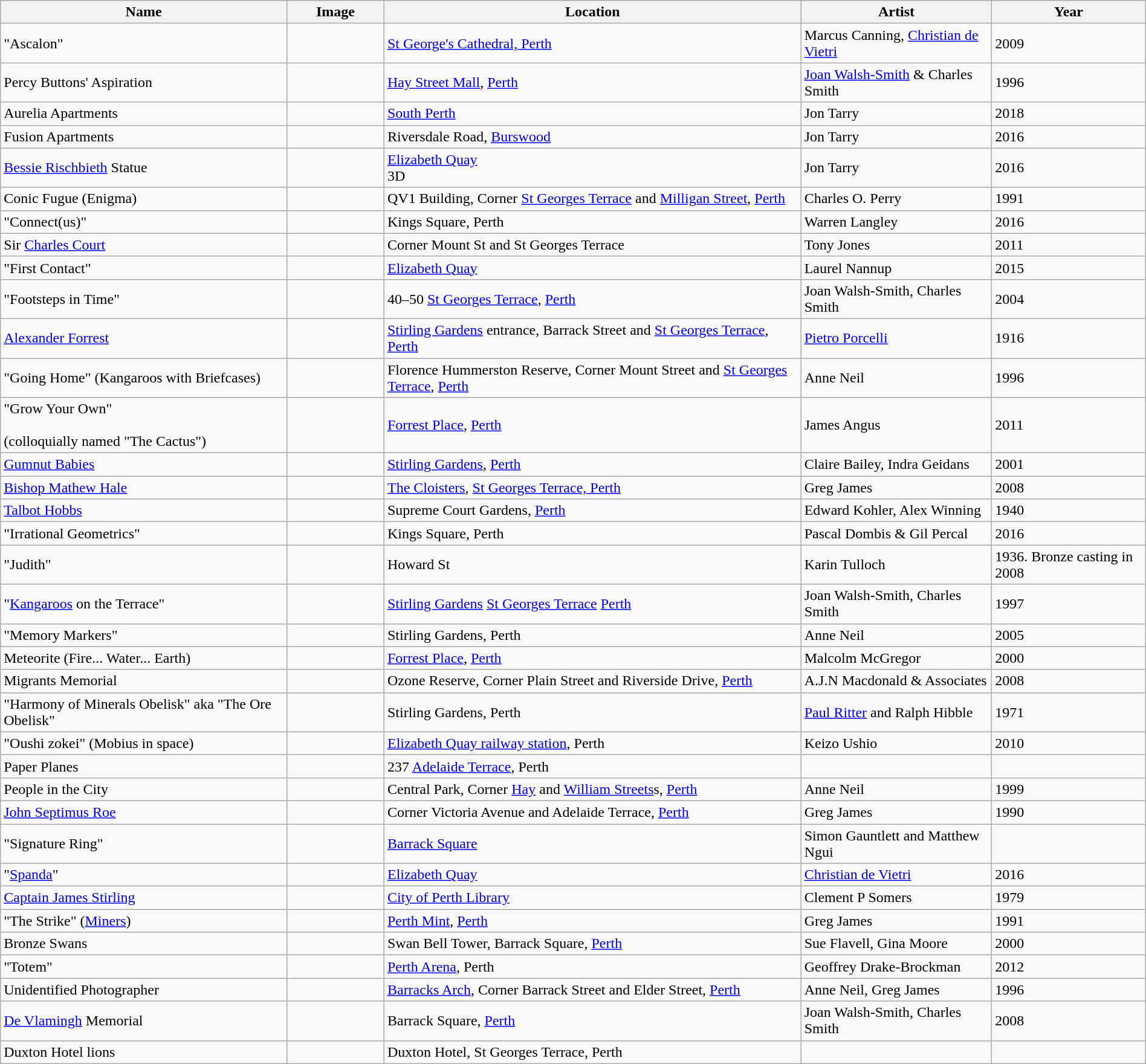<table class="wikitable" style="width:100%;">
<tr style="background:#def; text-align:center;">
<th style="width:25%;">Name</th>
<th style="width:100px;">Image</th>
<th>Location</th>
<th>Artist</th>
<th>Year</th>
</tr>
<tr>
<td>"Ascalon"</td>
<td></td>
<td><a href='#'>St George's Cathedral, Perth</a></td>
<td>Marcus Canning, <a href='#'>Christian de Vietri</a></td>
<td>2009</td>
</tr>
<tr>
<td>Percy Buttons' Aspiration</td>
<td></td>
<td><a href='#'>Hay Street Mall</a>, <a href='#'>Perth</a></td>
<td><a href='#'>Joan Walsh-Smith</a> & Charles Smith</td>
<td>1996</td>
</tr>
<tr>
<td>Aurelia Apartments</td>
<td></td>
<td><a href='#'>South Perth</a></td>
<td>Jon Tarry</td>
<td>2018</td>
</tr>
<tr>
<td>Fusion Apartments</td>
<td></td>
<td>Riversdale Road, <a href='#'>Burswood</a></td>
<td>Jon Tarry</td>
<td>2016</td>
</tr>
<tr>
<td><a href='#'>Bessie Rischbieth</a> Statue</td>
<td></td>
<td><a href='#'>Elizabeth Quay</a><br>3D </td>
<td>Jon Tarry</td>
<td>2016</td>
</tr>
<tr>
<td>Conic Fugue (Enigma)</td>
<td></td>
<td>QV1 Building, Corner <a href='#'>St Georges Terrace</a> and <a href='#'>Milligan Street</a>, <a href='#'>Perth</a></td>
<td>Charles O. Perry</td>
<td>1991</td>
</tr>
<tr>
<td>"Connect(us)"</td>
<td></td>
<td>Kings Square, Perth</td>
<td>Warren Langley</td>
<td>2016</td>
</tr>
<tr>
<td>Sir <a href='#'>Charles Court</a></td>
<td></td>
<td>Corner Mount St and St Georges Terrace</td>
<td>Tony Jones</td>
<td>2011</td>
</tr>
<tr>
<td>"First Contact"</td>
<td></td>
<td><a href='#'>Elizabeth Quay</a></td>
<td>Laurel Nannup</td>
<td>2015</td>
</tr>
<tr>
<td>"Footsteps in Time"</td>
<td></td>
<td>40–50 <a href='#'>St Georges Terrace</a>, <a href='#'>Perth</a></td>
<td>Joan Walsh-Smith, Charles Smith</td>
<td>2004</td>
</tr>
<tr>
<td><a href='#'>Alexander Forrest</a></td>
<td></td>
<td><a href='#'>Stirling Gardens</a> entrance, Barrack Street and <a href='#'>St Georges Terrace</a>, <a href='#'>Perth</a></td>
<td><a href='#'>Pietro Porcelli</a></td>
<td>1916</td>
</tr>
<tr>
<td>"Going Home" (Kangaroos with Briefcases)</td>
<td></td>
<td>Florence Hummerston Reserve, Corner Mount Street and <a href='#'>St Georges Terrace</a>, <a href='#'>Perth</a></td>
<td>Anne Neil</td>
<td>1996</td>
</tr>
<tr>
<td>"Grow Your Own"<br><br>(colloquially named "The Cactus")</td>
<td></td>
<td><a href='#'>Forrest Place</a>, <a href='#'>Perth</a></td>
<td>James Angus</td>
<td>2011</td>
</tr>
<tr>
<td><a href='#'>Gumnut Babies</a></td>
<td></td>
<td><a href='#'>Stirling Gardens</a>, <a href='#'>Perth</a></td>
<td>Claire Bailey, Indra Geidans</td>
<td>2001</td>
</tr>
<tr>
<td><a href='#'>Bishop Mathew Hale</a></td>
<td></td>
<td><a href='#'>The Cloisters</a>, <a href='#'>St Georges Terrace, Perth</a></td>
<td>Greg James</td>
<td>2008</td>
</tr>
<tr>
<td><a href='#'>Talbot Hobbs</a></td>
<td></td>
<td>Supreme Court Gardens, <a href='#'>Perth</a></td>
<td>Edward Kohler, Alex Winning</td>
<td>1940</td>
</tr>
<tr>
<td>"Irrational Geometrics"</td>
<td></td>
<td>Kings Square, Perth</td>
<td>Pascal Dombis & Gil Percal</td>
<td>2016</td>
</tr>
<tr>
<td>"Judith"</td>
<td></td>
<td>Howard St</td>
<td>Karin Tulloch</td>
<td>1936. Bronze casting in 2008</td>
</tr>
<tr>
<td>"<a href='#'>Kangaroos</a> on the Terrace"</td>
<td></td>
<td><a href='#'>Stirling Gardens</a> <a href='#'>St Georges Terrace</a> <a href='#'>Perth</a><br></td>
<td>Joan Walsh-Smith, Charles Smith</td>
<td>1997</td>
</tr>
<tr>
<td>"Memory Markers"</td>
<td></td>
<td>Stirling Gardens, Perth</td>
<td>Anne Neil</td>
<td>2005</td>
</tr>
<tr>
<td>Meteorite (Fire... Water... Earth)</td>
<td></td>
<td><a href='#'>Forrest Place</a>, <a href='#'>Perth</a></td>
<td>Malcolm McGregor</td>
<td>2000</td>
</tr>
<tr>
<td>Migrants Memorial</td>
<td></td>
<td>Ozone Reserve, Corner Plain Street and Riverside Drive, <a href='#'>Perth</a></td>
<td>A.J.N Macdonald & Associates</td>
<td>2008</td>
</tr>
<tr>
<td>"Harmony of Minerals Obelisk" aka "The Ore Obelisk"</td>
<td></td>
<td>Stirling Gardens, Perth</td>
<td><a href='#'>Paul Ritter</a> and Ralph Hibble</td>
<td>1971</td>
</tr>
<tr>
<td>"Oushi zokei" (Mobius in space)</td>
<td></td>
<td><a href='#'>Elizabeth Quay railway station</a>, Perth</td>
<td>Keizo Ushio</td>
<td>2010</td>
</tr>
<tr>
<td>Paper Planes</td>
<td></td>
<td>237 <a href='#'>Adelaide Terrace</a>, Perth</td>
<td></td>
<td></td>
</tr>
<tr>
<td>People in the City</td>
<td></td>
<td>Central Park, Corner <a href='#'>Hay</a> and <a href='#'>William Streets</a>s, <a href='#'>Perth</a></td>
<td>Anne Neil</td>
<td>1999</td>
</tr>
<tr>
<td><a href='#'>John Septimus Roe</a></td>
<td></td>
<td>Corner Victoria Avenue and Adelaide Terrace, <a href='#'>Perth</a></td>
<td>Greg James</td>
<td>1990</td>
</tr>
<tr>
<td>"Signature Ring"</td>
<td></td>
<td><a href='#'>Barrack Square</a></td>
<td>Simon Gauntlett and Matthew Ngui</td>
<td></td>
</tr>
<tr>
<td>"<a href='#'>Spanda</a>"</td>
<td></td>
<td><a href='#'>Elizabeth Quay</a></td>
<td><a href='#'>Christian de Vietri</a></td>
<td>2016</td>
</tr>
<tr>
<td><a href='#'>Captain James Stirling</a></td>
<td></td>
<td><a href='#'>City of Perth Library</a><br></td>
<td>Clement P Somers</td>
<td>1979</td>
</tr>
<tr>
<td>"The Strike" (<a href='#'>Miners</a>)</td>
<td></td>
<td><a href='#'>Perth Mint</a>, <a href='#'>Perth</a></td>
<td>Greg James</td>
<td>1991</td>
</tr>
<tr>
<td>Bronze Swans</td>
<td></td>
<td>Swan Bell Tower, Barrack Square, <a href='#'>Perth</a></td>
<td>Sue Flavell, Gina Moore</td>
<td>2000</td>
</tr>
<tr>
<td>"Totem"</td>
<td></td>
<td><a href='#'>Perth Arena</a>, Perth</td>
<td>Geoffrey Drake-Brockman</td>
<td>2012</td>
</tr>
<tr>
<td>Unidentified Photographer</td>
<td></td>
<td><a href='#'>Barracks Arch</a>, Corner Barrack Street and Elder Street, <a href='#'>Perth</a></td>
<td>Anne Neil, Greg James</td>
<td>1996</td>
</tr>
<tr>
<td><a href='#'>De Vlamingh</a> Memorial</td>
<td></td>
<td>Barrack Square, <a href='#'>Perth</a></td>
<td>Joan Walsh-Smith, Charles Smith</td>
<td>2008</td>
</tr>
<tr>
<td>Duxton Hotel lions</td>
<td></td>
<td>Duxton Hotel, St Georges Terrace, Perth<br></td>
<td></td>
<td></td>
</tr>
</table>
